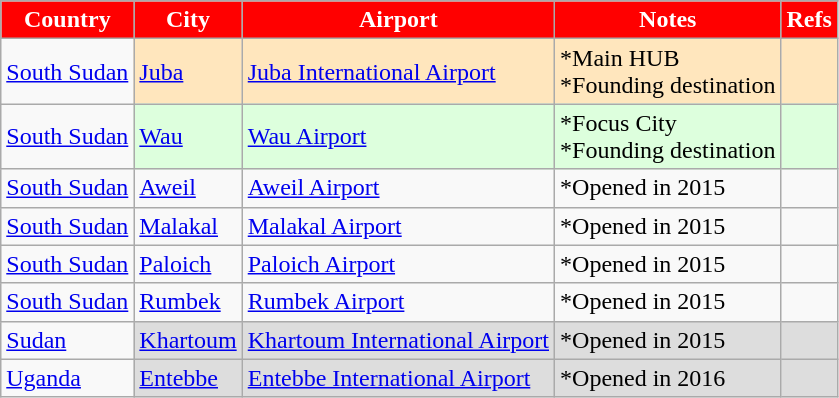<table class="sortable wikitable toccolours">
<tr>
<th style="background:red; color:white;">Country</th>
<th style="background:red; color:white;">City</th>
<th style="background:red; color:white;">Airport</th>
<th style="background:red; color:white;">Notes</th>
<th style="background:red; color:white;" class="unsortable">Refs</th>
</tr>
<tr>
<td> <a href='#'>South Sudan</a></td>
<td style="background:#ffe6bd;"><a href='#'>Juba</a></td>
<td style="background:#ffe6bd;"><a href='#'>Juba International Airport</a></td>
<td style="background:#ffe6bd;">*Main HUB <br> *Founding destination</td>
<td style="background:#ffe6bd;"></td>
</tr>
<tr>
<td> <a href='#'>South Sudan</a></td>
<td style="background:#dfd;"><a href='#'>Wau</a></td>
<td style="background:#dfd;"><a href='#'>Wau Airport</a></td>
<td style="background:#dfd;">*Focus City <br> *Founding destination</td>
<td style="background:#dfd;"></td>
</tr>
<tr>
<td> <a href='#'>South Sudan</a></td>
<td style="background:#white;"><a href='#'>Aweil</a></td>
<td style="background:#white;"><a href='#'>Aweil Airport</a></td>
<td style="background:#white;">*Opened in 2015</td>
<td style="background:#white;"></td>
</tr>
<tr>
<td> <a href='#'>South Sudan</a></td>
<td style="background:#white;"><a href='#'>Malakal</a></td>
<td style="background:#white;"><a href='#'>Malakal Airport</a></td>
<td style="background:#white;">*Opened in 2015</td>
<td style="background:#white;"></td>
</tr>
<tr>
<td> <a href='#'>South Sudan</a></td>
<td style="background:#white;"><a href='#'>Paloich</a></td>
<td style="background:#white;"><a href='#'>Paloich Airport</a></td>
<td style="background:#white;">*Opened in 2015</td>
<td style="background:#white;"></td>
</tr>
<tr>
<td> <a href='#'>South Sudan</a></td>
<td style="background:#white;"><a href='#'>Rumbek</a></td>
<td style="background:#white;"><a href='#'>Rumbek Airport</a></td>
<td style="background:#white;">*Opened in 2015</td>
<td style="background:#white;"></td>
</tr>
<tr>
<td> <a href='#'>Sudan</a></td>
<td style="background:#ddd;"><a href='#'>Khartoum</a></td>
<td style="background:#ddd;"><a href='#'>Khartoum International Airport</a></td>
<td style="background:#ddd;">*Opened in 2015</td>
<td style="background:#ddd;"></td>
</tr>
<tr>
<td> <a href='#'>Uganda</a></td>
<td style="background:#ddd;"><a href='#'>Entebbe</a></td>
<td style="background:#ddd;"><a href='#'>Entebbe International Airport</a></td>
<td style="background:#ddd;">*Opened in 2016</td>
<td style="background:#ddd;"></td>
</tr>
</table>
